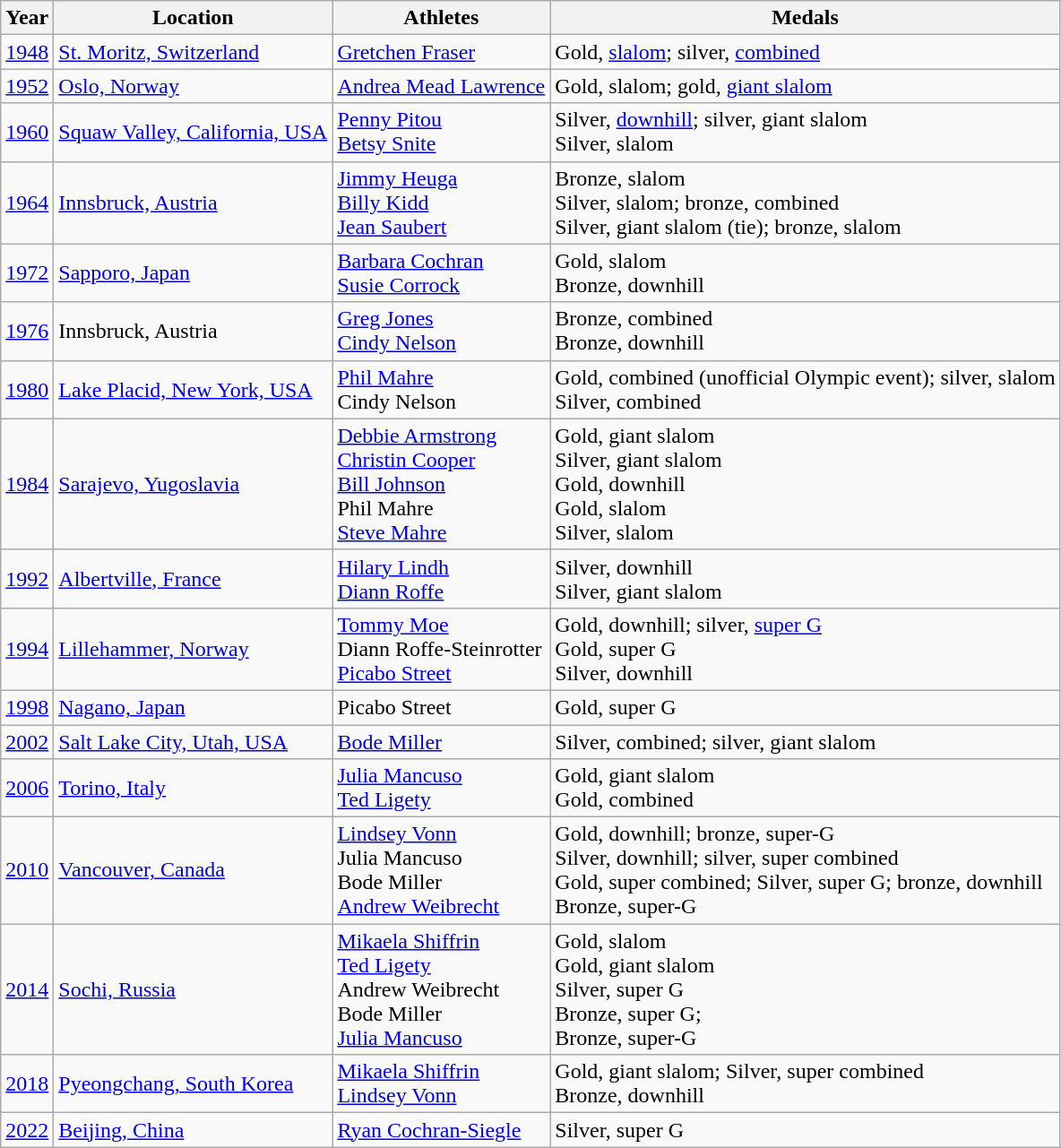<table class="wikitable">
<tr>
<th>Year</th>
<th>Location</th>
<th>Athletes</th>
<th>Medals</th>
</tr>
<tr>
<td><a href='#'>1948</a></td>
<td> <a href='#'>St. Moritz, Switzerland</a></td>
<td><a href='#'>Gretchen Fraser</a></td>
<td>Gold, <a href='#'>slalom</a>; silver, <a href='#'>combined</a></td>
</tr>
<tr>
<td><a href='#'>1952</a></td>
<td> <a href='#'>Oslo, Norway</a></td>
<td><a href='#'>Andrea Mead Lawrence</a></td>
<td>Gold, slalom; gold, <a href='#'>giant slalom</a></td>
</tr>
<tr>
<td><a href='#'>1960</a></td>
<td> <a href='#'>Squaw Valley, California, USA</a></td>
<td><a href='#'>Penny Pitou</a><br><a href='#'>Betsy Snite</a></td>
<td>Silver, <a href='#'>downhill</a>; silver, giant slalom<br>Silver, slalom</td>
</tr>
<tr>
<td><a href='#'>1964</a></td>
<td> <a href='#'>Innsbruck, Austria</a></td>
<td><a href='#'>Jimmy Heuga</a><br><a href='#'>Billy Kidd</a><br><a href='#'>Jean Saubert</a></td>
<td>Bronze, slalom<br>Silver, slalom; bronze, combined<br>Silver, giant slalom (tie); bronze, slalom</td>
</tr>
<tr>
<td><a href='#'>1972</a></td>
<td> <a href='#'>Sapporo, Japan</a></td>
<td><a href='#'>Barbara Cochran</a><br><a href='#'>Susie Corrock</a></td>
<td>Gold, slalom<br>Bronze, downhill</td>
</tr>
<tr>
<td><a href='#'>1976</a></td>
<td> Innsbruck, Austria</td>
<td><a href='#'>Greg Jones</a><br><a href='#'>Cindy Nelson</a></td>
<td>Bronze, combined<br>Bronze, downhill</td>
</tr>
<tr>
<td><a href='#'>1980</a></td>
<td> <a href='#'>Lake Placid, New York, USA</a></td>
<td><a href='#'>Phil Mahre</a><br>Cindy Nelson</td>
<td>Gold, combined (unofficial Olympic event); silver, slalom<br>Silver, combined</td>
</tr>
<tr>
<td><a href='#'>1984</a></td>
<td> <a href='#'>Sarajevo, Yugoslavia</a></td>
<td><a href='#'>Debbie Armstrong</a><br><a href='#'>Christin Cooper</a><br><a href='#'>Bill Johnson</a><br>Phil Mahre<br><a href='#'>Steve Mahre</a></td>
<td>Gold, giant slalom<br>Silver, giant slalom<br>Gold, downhill<br>Gold, slalom<br>Silver, slalom</td>
</tr>
<tr>
<td><a href='#'>1992</a></td>
<td> <a href='#'>Albertville, France</a></td>
<td><a href='#'>Hilary Lindh</a><br><a href='#'>Diann Roffe</a></td>
<td>Silver, downhill<br>Silver, giant slalom</td>
</tr>
<tr>
<td><a href='#'>1994</a></td>
<td> <a href='#'>Lillehammer, Norway</a></td>
<td><a href='#'>Tommy Moe</a><br>Diann Roffe-Steinrotter<br><a href='#'>Picabo Street</a></td>
<td>Gold, downhill; silver, <a href='#'>super G</a><br>Gold, super G<br>Silver, downhill</td>
</tr>
<tr>
<td><a href='#'>1998</a></td>
<td> <a href='#'>Nagano, Japan</a></td>
<td>Picabo Street</td>
<td>Gold, super G</td>
</tr>
<tr>
<td><a href='#'>2002</a></td>
<td> <a href='#'>Salt Lake City, Utah, USA</a></td>
<td><a href='#'>Bode Miller</a></td>
<td>Silver, combined; silver, giant slalom</td>
</tr>
<tr>
<td><a href='#'>2006</a></td>
<td> <a href='#'>Torino, Italy</a></td>
<td><a href='#'>Julia Mancuso</a><br><a href='#'>Ted Ligety</a></td>
<td>Gold, giant slalom<br>Gold, combined</td>
</tr>
<tr>
<td><a href='#'>2010</a></td>
<td> <a href='#'>Vancouver, Canada</a></td>
<td><a href='#'>Lindsey Vonn</a><br>Julia Mancuso<br>Bode Miller<br><a href='#'>Andrew Weibrecht</a></td>
<td>Gold, downhill; bronze, super-G<br>Silver, downhill; silver, super combined<br>Gold, super combined; Silver, super G; bronze, downhill<br>Bronze, super-G</td>
</tr>
<tr>
<td><a href='#'>2014</a></td>
<td> <a href='#'>Sochi, Russia</a></td>
<td><a href='#'>Mikaela Shiffrin</a><br><a href='#'>Ted Ligety</a><br>Andrew Weibrecht<br>Bode Miller<br><a href='#'>Julia Mancuso</a></td>
<td>Gold, slalom<br> Gold, giant slalom<br>Silver, super G<br>Bronze, super G;<br>Bronze, super-G</td>
</tr>
<tr>
<td><a href='#'>2018</a></td>
<td> <a href='#'>Pyeongchang, South Korea</a></td>
<td><a href='#'>Mikaela Shiffrin</a><br><a href='#'>Lindsey Vonn</a></td>
<td>Gold, giant slalom; Silver, super combined<br>Bronze, downhill</td>
</tr>
<tr>
<td><a href='#'>2022</a></td>
<td> <a href='#'>Beijing, China</a></td>
<td><a href='#'>Ryan Cochran-Siegle</a></td>
<td>Silver, super G</td>
</tr>
</table>
